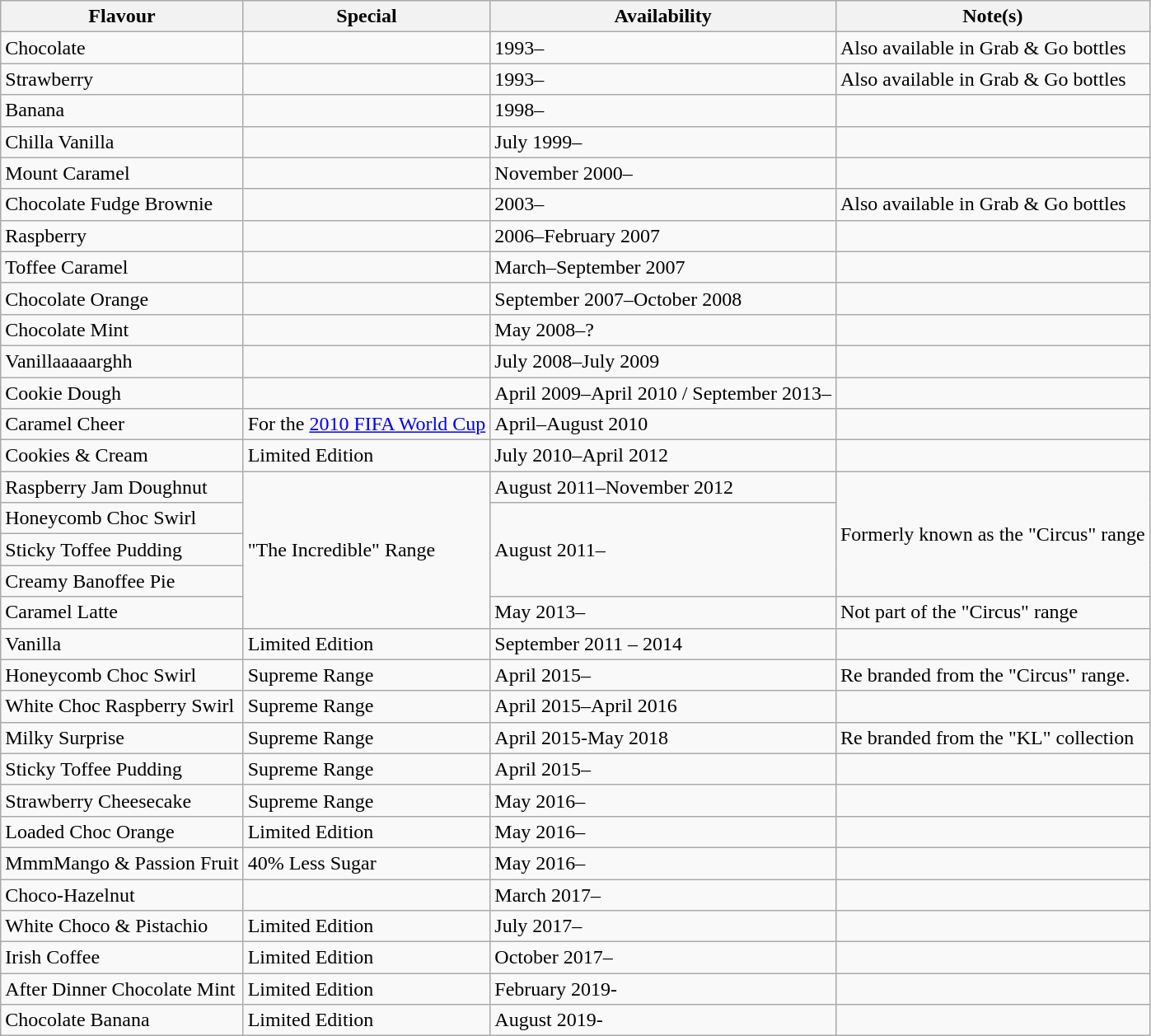<table class="wikitable">
<tr valign="bottom">
<th>Flavour</th>
<th>Special</th>
<th>Availability</th>
<th>Note(s)</th>
</tr>
<tr valign="center">
<td>Chocolate</td>
<td></td>
<td>1993–</td>
<td>Also available in Grab & Go bottles</td>
</tr>
<tr valign="center">
<td>Strawberry</td>
<td></td>
<td>1993–</td>
<td>Also available in Grab & Go bottles</td>
</tr>
<tr valign="center">
<td>Banana</td>
<td></td>
<td>1998–</td>
<td></td>
</tr>
<tr valign="center">
<td>Chilla Vanilla</td>
<td></td>
<td>July 1999–</td>
<td></td>
</tr>
<tr valign="center">
<td>Mount Caramel</td>
<td></td>
<td>November 2000–</td>
<td></td>
</tr>
<tr valign="center">
<td>Chocolate Fudge Brownie</td>
<td></td>
<td>2003–</td>
<td>Also available in Grab & Go bottles</td>
</tr>
<tr valign="center">
<td>Raspberry</td>
<td></td>
<td>2006–February 2007</td>
<td></td>
</tr>
<tr valign="center">
<td>Toffee Caramel</td>
<td></td>
<td>March–September 2007</td>
<td></td>
</tr>
<tr valign="center">
<td>Chocolate Orange</td>
<td></td>
<td>September 2007–October 2008</td>
<td></td>
</tr>
<tr valign="center">
<td>Chocolate Mint</td>
<td></td>
<td>May 2008–?</td>
<td></td>
</tr>
<tr valign="center">
<td>Vanillaaaaarghh</td>
<td></td>
<td>July 2008–July 2009</td>
<td></td>
</tr>
<tr valign="center">
<td>Cookie Dough</td>
<td></td>
<td>April 2009–April 2010 / September 2013–</td>
<td></td>
</tr>
<tr valign="center">
<td>Caramel Cheer</td>
<td>For the <a href='#'>2010 FIFA World Cup</a></td>
<td>April–August 2010</td>
<td></td>
</tr>
<tr valign="center">
<td>Cookies & Cream</td>
<td>Limited Edition</td>
<td>July 2010–April 2012</td>
<td></td>
</tr>
<tr valign="center">
<td>Raspberry Jam Doughnut</td>
<td rowspan=5>"The Incredible" Range</td>
<td>August 2011–November 2012</td>
<td rowspan=4>Formerly known as the "Circus" range</td>
</tr>
<tr valign="center">
<td>Honeycomb Choc Swirl</td>
<td rowspan=3>August 2011–</td>
</tr>
<tr valign="center">
<td>Sticky Toffee Pudding</td>
</tr>
<tr valign="center">
<td>Creamy Banoffee Pie</td>
</tr>
<tr valign="center">
<td>Caramel Latte</td>
<td>May 2013–</td>
<td>Not part of the "Circus" range</td>
</tr>
<tr valign="center">
<td>Vanilla</td>
<td>Limited Edition</td>
<td>September 2011 – 2014</td>
<td></td>
</tr>
<tr>
<td>Honeycomb Choc Swirl</td>
<td>Supreme Range</td>
<td>April 2015–</td>
<td>Re branded from the "Circus" range.</td>
</tr>
<tr>
<td>White Choc Raspberry Swirl</td>
<td>Supreme Range</td>
<td>April 2015–April 2016</td>
<td></td>
</tr>
<tr>
<td>Milky Surprise</td>
<td>Supreme Range</td>
<td>April 2015-May 2018</td>
<td>Re branded from the "KL" collection</td>
</tr>
<tr>
<td>Sticky Toffee Pudding</td>
<td>Supreme Range</td>
<td>April 2015–</td>
<td></td>
</tr>
<tr>
<td>Strawberry Cheesecake</td>
<td>Supreme Range</td>
<td>May 2016–</td>
<td></td>
</tr>
<tr>
<td>Loaded Choc Orange</td>
<td>Limited Edition</td>
<td>May 2016–</td>
<td></td>
</tr>
<tr>
<td>MmmMango & Passion Fruit</td>
<td>40% Less Sugar</td>
<td>May 2016–</td>
<td></td>
</tr>
<tr>
<td>Choco-Hazelnut</td>
<td></td>
<td>March 2017–</td>
<td></td>
</tr>
<tr>
<td>White Choco & Pistachio</td>
<td>Limited Edition</td>
<td>July 2017–</td>
<td></td>
</tr>
<tr>
<td>Irish Coffee</td>
<td>Limited Edition</td>
<td>October 2017–</td>
<td></td>
</tr>
<tr>
<td>After Dinner Chocolate Mint</td>
<td>Limited Edition</td>
<td>February 2019-</td>
<td></td>
</tr>
<tr>
<td>Chocolate Banana</td>
<td>Limited Edition</td>
<td>August 2019-</td>
</tr>
</table>
